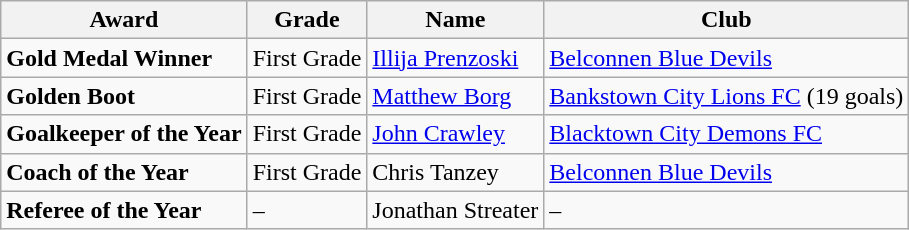<table class="wikitable">
<tr>
<th>Award</th>
<th>Grade</th>
<th>Name</th>
<th>Club</th>
</tr>
<tr>
<td><strong>Gold Medal Winner</strong></td>
<td>First Grade</td>
<td><a href='#'>Illija Prenzoski</a></td>
<td><a href='#'>Belconnen Blue Devils</a></td>
</tr>
<tr>
<td><strong>Golden Boot</strong></td>
<td>First Grade</td>
<td><a href='#'>Matthew Borg</a></td>
<td><a href='#'>Bankstown City Lions FC</a> (19 goals)</td>
</tr>
<tr>
<td><strong>Goalkeeper of the Year</strong></td>
<td>First Grade</td>
<td><a href='#'>John Crawley</a></td>
<td><a href='#'>Blacktown City Demons FC</a></td>
</tr>
<tr>
<td><strong>Coach of the Year</strong></td>
<td>First Grade</td>
<td>Chris Tanzey</td>
<td><a href='#'>Belconnen Blue Devils</a></td>
</tr>
<tr>
<td><strong>Referee of the Year</strong></td>
<td>–</td>
<td>Jonathan Streater</td>
<td>–</td>
</tr>
</table>
